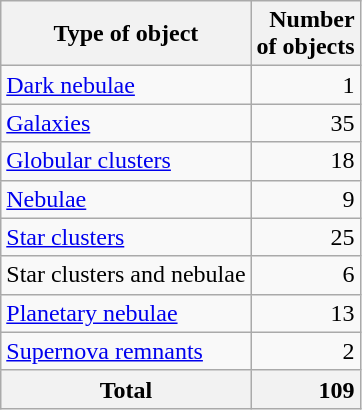<table class="wikitable">
<tr>
<th>Type of object</th>
<th style="text-align:right;">Number <br>of objects</th>
</tr>
<tr>
<td><a href='#'>Dark nebulae</a></td>
<td style="text-align:right;">1</td>
</tr>
<tr>
<td><a href='#'>Galaxies</a></td>
<td style="text-align:right;">35</td>
</tr>
<tr>
<td><a href='#'>Globular clusters</a></td>
<td style="text-align:right;">18</td>
</tr>
<tr>
<td><a href='#'>Nebulae</a></td>
<td style="text-align:right;">9</td>
</tr>
<tr>
<td><a href='#'>Star clusters</a></td>
<td style="text-align:right;">25</td>
</tr>
<tr>
<td>Star clusters and nebulae</td>
<td style="text-align:right;">6</td>
</tr>
<tr>
<td><a href='#'>Planetary nebulae</a></td>
<td style="text-align:right;">13</td>
</tr>
<tr>
<td><a href='#'>Supernova remnants</a></td>
<td style="text-align:right;">2</td>
</tr>
<tr>
<th>Total</th>
<th style="text-align:right;">109</th>
</tr>
</table>
